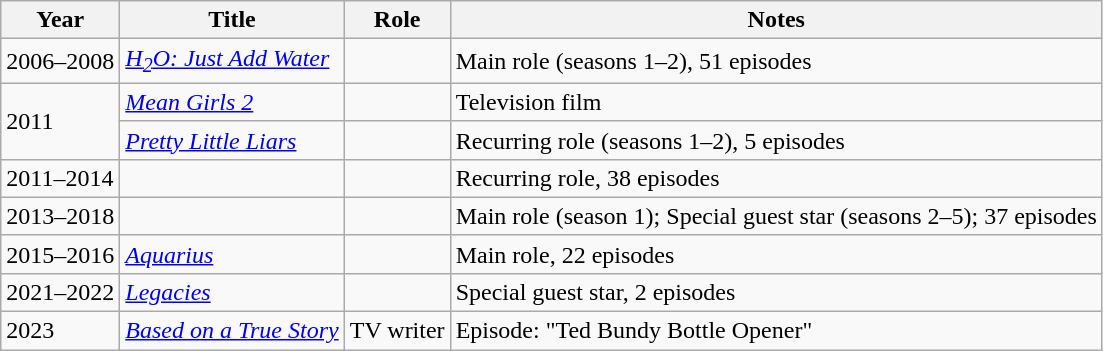<table class="wikitable plainrowheaders">
<tr>
<th scope="col">Year</th>
<th scope="col">Title</th>
<th scope="col">Role</th>
<th scope="col" class="unsortable">Notes</th>
</tr>
<tr>
<td scope="row">2006–2008</td>
<td><em><a href='#'>H<sub>2</sub>O: Just Add Water</a></em></td>
<td></td>
<td>Main role (seasons 1–2), 51 episodes</td>
</tr>
<tr>
<td rowspan=2>2011</td>
<td><em><a href='#'>Mean Girls 2</a></em></td>
<td></td>
<td>Television film</td>
</tr>
<tr>
<td><em><a href='#'>Pretty Little Liars</a></em></td>
<td></td>
<td>Recurring role (seasons 1–2), 5 episodes</td>
</tr>
<tr>
<td scope="row">2011–2014</td>
<td><em></em></td>
<td></td>
<td>Recurring role, 38 episodes</td>
</tr>
<tr>
<td scope="row">2013–2018</td>
<td><em></em></td>
<td></td>
<td>Main role (season 1); Special guest star (seasons 2–5); 37 episodes</td>
</tr>
<tr>
<td scope="row">2015–2016</td>
<td><em><a href='#'>Aquarius</a></em></td>
<td></td>
<td>Main role, 22 episodes</td>
</tr>
<tr>
<td scope="row">2021–2022</td>
<td><em><a href='#'>Legacies</a></em></td>
<td></td>
<td>Special guest star, 2 episodes</td>
</tr>
<tr>
<td>2023</td>
<td><em><a href='#'>Based on a True Story</a></em></td>
<td>TV writer</td>
<td>Episode: "Ted Bundy Bottle Opener"</td>
</tr>
</table>
